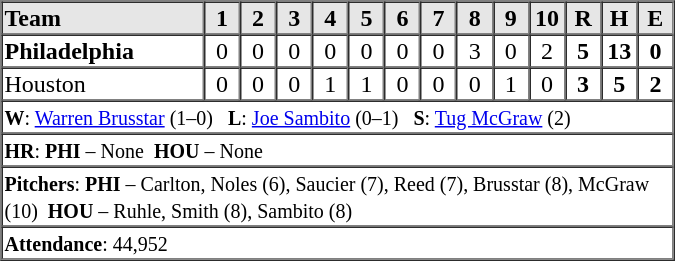<table border=1 cellspacing=0 width=450 style="margin-left:3em;">
<tr style="text-align:center; background-color:#e6e6e6;">
<th align=left width=28%>Team</th>
<th width=5%>1</th>
<th width=5%>2</th>
<th width=5%>3</th>
<th width=5%>4</th>
<th width=5%>5</th>
<th width=5%>6</th>
<th width=5%>7</th>
<th width=5%>8</th>
<th width=5%>9</th>
<th width=5%>10</th>
<th width=5%>R</th>
<th width=5%>H</th>
<th width=5%>E</th>
</tr>
<tr style="text-align:center;">
<td align=left><strong>Philadelphia</strong></td>
<td>0</td>
<td>0</td>
<td>0</td>
<td>0</td>
<td>0</td>
<td>0</td>
<td>0</td>
<td>3</td>
<td>0</td>
<td>2</td>
<td><strong>5</strong></td>
<td><strong>13</strong></td>
<td><strong>0</strong></td>
</tr>
<tr style="text-align:center;">
<td align=left>Houston</td>
<td>0</td>
<td>0</td>
<td>0</td>
<td>1</td>
<td>1</td>
<td>0</td>
<td>0</td>
<td>0</td>
<td>1</td>
<td>0</td>
<td><strong>3</strong></td>
<td><strong>5</strong></td>
<td><strong>2</strong></td>
</tr>
<tr style="text-align:left;">
<td colspan=14><small><strong>W</strong>: <a href='#'>Warren Brusstar</a> (1–0)   <strong>L</strong>: <a href='#'>Joe Sambito</a> (0–1)   <strong>S</strong>: <a href='#'>Tug McGraw</a> (2)</small></td>
</tr>
<tr style="text-align:left;">
<td colspan=14><small><strong>HR</strong>: <strong>PHI</strong> – None  <strong>HOU</strong> – None</small></td>
</tr>
<tr style="text-align:left;">
<td colspan=14><small><strong>Pitchers</strong>: <strong>PHI</strong> – Carlton, Noles (6), Saucier (7), Reed (7), Brusstar (8), McGraw (10)  <strong>HOU</strong> – Ruhle, Smith (8), Sambito (8)</small></td>
</tr>
<tr style="text-align:left;">
<td colspan=14><small><strong>Attendance</strong>: 44,952</small></td>
</tr>
</table>
